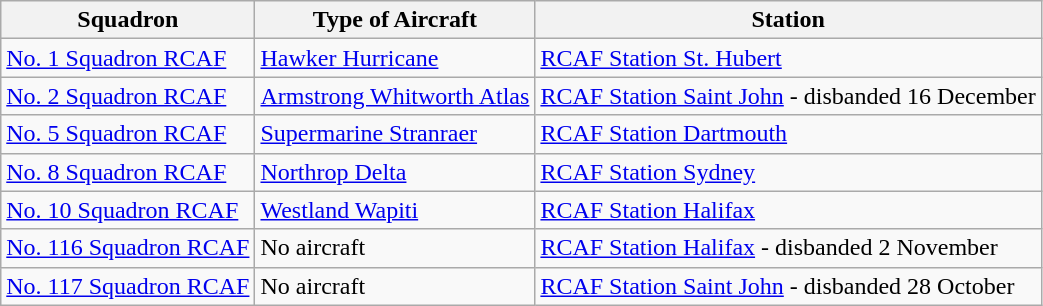<table class="wikitable">
<tr>
<th>Squadron</th>
<th>Type of Aircraft</th>
<th>Station</th>
</tr>
<tr>
<td><a href='#'>No. 1 Squadron RCAF</a></td>
<td><a href='#'>Hawker Hurricane</a></td>
<td><a href='#'>RCAF Station St. Hubert</a></td>
</tr>
<tr>
<td><a href='#'>No. 2 Squadron RCAF</a></td>
<td><a href='#'>Armstrong Whitworth Atlas</a></td>
<td><a href='#'>RCAF Station Saint John</a> - disbanded 16 December</td>
</tr>
<tr>
<td><a href='#'>No. 5 Squadron RCAF</a></td>
<td><a href='#'>Supermarine Stranraer</a></td>
<td><a href='#'>RCAF Station Dartmouth</a></td>
</tr>
<tr>
<td><a href='#'>No. 8 Squadron RCAF</a></td>
<td><a href='#'>Northrop Delta</a></td>
<td><a href='#'>RCAF Station Sydney</a></td>
</tr>
<tr>
<td><a href='#'>No. 10 Squadron RCAF</a></td>
<td><a href='#'>Westland Wapiti</a></td>
<td><a href='#'>RCAF Station Halifax</a></td>
</tr>
<tr>
<td><a href='#'>No. 116 Squadron RCAF</a></td>
<td>No aircraft</td>
<td><a href='#'>RCAF Station Halifax</a> - disbanded 2 November</td>
</tr>
<tr>
<td><a href='#'>No. 117 Squadron RCAF</a></td>
<td>No aircraft</td>
<td><a href='#'>RCAF Station Saint John</a> - disbanded 28 October</td>
</tr>
</table>
